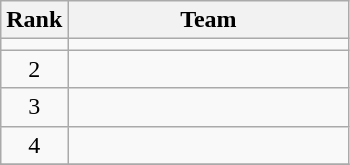<table class=wikitable style="text-align:center;">
<tr>
<th>Rank</th>
<th width=180>Team</th>
</tr>
<tr>
<td></td>
<td align=left></td>
</tr>
<tr>
<td>2</td>
<td align=left></td>
</tr>
<tr>
<td>3</td>
<td align=left></td>
</tr>
<tr>
<td>4</td>
<td align=left></td>
</tr>
<tr>
</tr>
</table>
